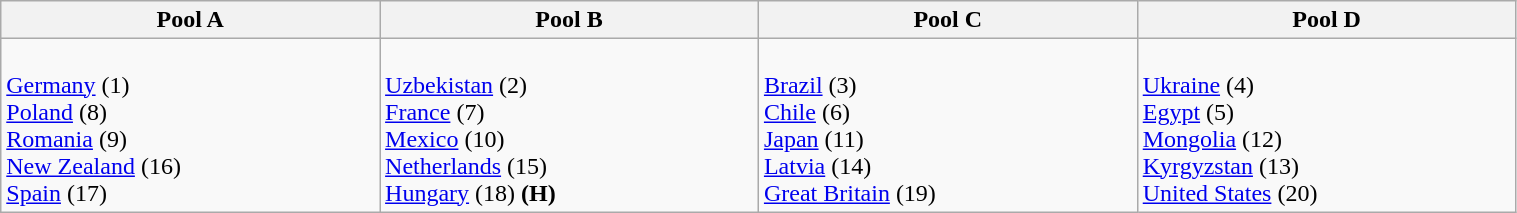<table class="wikitable" width=80%>
<tr>
<th width=25%><strong>Pool A</strong></th>
<th width=25%><strong>Pool B</strong></th>
<th width=25%><strong>Pool C</strong></th>
<th width=25%><strong>Pool D</strong></th>
</tr>
<tr>
<td><br> <a href='#'>Germany</a> (1) <br>
 <a href='#'>Poland</a> (8) <br>
 <a href='#'>Romania</a> (9) <br>
 <a href='#'>New Zealand</a> (16) <br>
 <a href='#'>Spain</a> (17) <br></td>
<td><br> <a href='#'>Uzbekistan</a> (2) <br>
 <a href='#'>France</a> (7)<br> 
 <a href='#'>Mexico</a> (10)<br> 
 <a href='#'>Netherlands</a> (15) <br>
 <a href='#'>Hungary</a> (18) <strong>(H)</strong> <br></td>
<td><br> <a href='#'>Brazil</a> (3) <br> 
 <a href='#'>Chile</a> (6) <br> 
 <a href='#'>Japan</a> (11) <br> 
 <a href='#'>Latvia</a> (14) <br>
 <a href='#'>Great Britain</a> (19) <br></td>
<td><br> <a href='#'>Ukraine</a> (4) <br>
 <a href='#'>Egypt</a> (5) <br>
 <a href='#'>Mongolia</a> (12) <br>
 <a href='#'>Kyrgyzstan</a>  (13) <br>
 <a href='#'>United States</a> (20) <br></td>
</tr>
</table>
